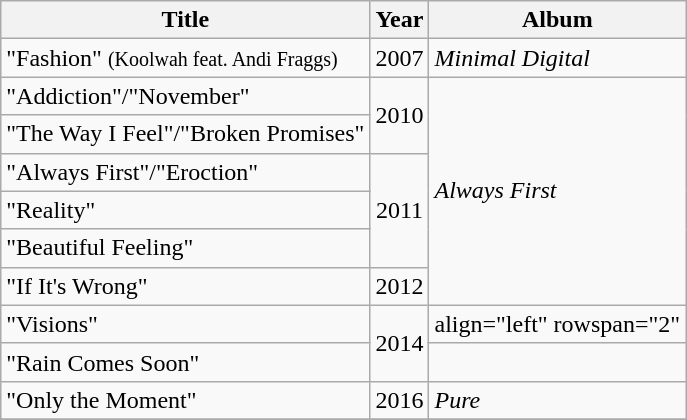<table class="wikitable">
<tr>
<th>Title</th>
<th>Year</th>
<th>Album</th>
</tr>
<tr>
<td align="left">"Fashion" <small>(Koolwah feat. Andi Fraggs)</small></td>
<td align="center">2007</td>
<td align="left"><em>Minimal Digital</em></td>
</tr>
<tr>
<td align="left">"Addiction"/"November"</td>
<td align="center" rowspan="2">2010</td>
<td align="left" rowspan="6"><em>Always First</em></td>
</tr>
<tr>
<td align="left">"The Way I Feel"/"Broken Promises"</td>
</tr>
<tr>
<td align="left">"Always First"/"Eroction"</td>
<td align="center" rowspan="3">2011</td>
</tr>
<tr>
<td align="left">"Reality"</td>
</tr>
<tr>
<td align="left">"Beautiful Feeling"</td>
</tr>
<tr>
<td align="left">"If It's Wrong"</td>
<td align="center">2012</td>
</tr>
<tr>
<td align="left">"Visions"</td>
<td align="center" rowspan="2">2014</td>
<td>align="left" rowspan="2" </td>
</tr>
<tr>
<td align="left">"Rain Comes Soon"</td>
</tr>
<tr>
<td align="left">"Only the Moment"</td>
<td align="center" rowspan="1">2016</td>
<td><em>Pure</em></td>
</tr>
<tr>
</tr>
</table>
